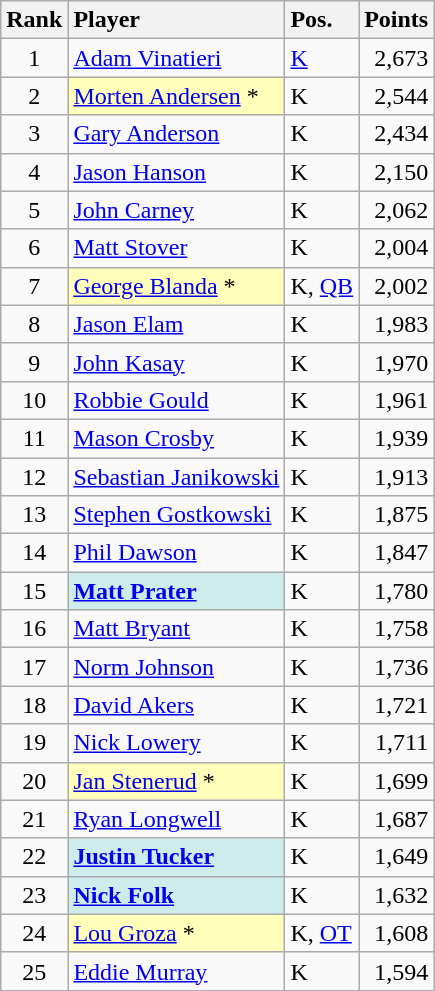<table class="wikitable" style="text-align:left">
<tr>
<th>Rank</th>
<th style="text-align:left">Player</th>
<th style="text-align:left">Pos.</th>
<th>Points</th>
</tr>
<tr>
<td ALIGN=center>1</td>
<td><a href='#'>Adam Vinatieri</a></td>
<td><a href='#'>K</a></td>
<td ALIGN=right>2,673</td>
</tr>
<tr>
<td ALIGN=center>2</td>
<td style="background-color:#ffffbb"><a href='#'>Morten Andersen</a> *</td>
<td>K</td>
<td ALIGN=right>2,544</td>
</tr>
<tr>
<td ALIGN=center>3</td>
<td><a href='#'>Gary Anderson</a></td>
<td>K</td>
<td ALIGN=right>2,434</td>
</tr>
<tr>
<td ALIGN=center>4</td>
<td><a href='#'>Jason Hanson</a></td>
<td>K</td>
<td ALIGN=right>2,150</td>
</tr>
<tr>
<td ALIGN=center>5</td>
<td><a href='#'>John Carney</a></td>
<td>K</td>
<td ALIGN=right>2,062</td>
</tr>
<tr>
<td ALIGN=center>6</td>
<td><a href='#'>Matt Stover</a></td>
<td>K</td>
<td ALIGN=right>2,004</td>
</tr>
<tr>
<td ALIGN=center>7</td>
<td style="background-color:#ffffbb"><a href='#'>George Blanda</a> *</td>
<td>K, <a href='#'>QB</a></td>
<td ALIGN=right>2,002</td>
</tr>
<tr>
<td ALIGN=center>8</td>
<td><a href='#'>Jason Elam</a></td>
<td>K</td>
<td ALIGN=right>1,983</td>
</tr>
<tr>
<td ALIGN=center>9</td>
<td><a href='#'>John Kasay</a></td>
<td>K</td>
<td ALIGN=right>1,970</td>
</tr>
<tr>
<td ALIGN=center>10</td>
<td><a href='#'>Robbie Gould</a></td>
<td>K</td>
<td ALIGN=right>1,961</td>
</tr>
<tr>
<td ALIGN=center>11</td>
<td><a href='#'>Mason Crosby</a></td>
<td>K</td>
<td ALIGN=right>1,939</td>
</tr>
<tr>
<td ALIGN=center>12</td>
<td><a href='#'>Sebastian Janikowski</a></td>
<td>K</td>
<td ALIGN=right>1,913</td>
</tr>
<tr>
<td ALIGN=center>13</td>
<td><a href='#'>Stephen Gostkowski</a></td>
<td>K</td>
<td ALIGN=right>1,875</td>
</tr>
<tr>
<td ALIGN=center>14</td>
<td><a href='#'>Phil Dawson</a></td>
<td>K</td>
<td ALIGN=right>1,847</td>
</tr>
<tr>
<td ALIGN=center>15</td>
<td style="background:#cfecec;"><strong><a href='#'>Matt Prater</a></strong></td>
<td>K</td>
<td ALIGN=right>1,780</td>
</tr>
<tr>
<td ALIGN=center>16</td>
<td><a href='#'>Matt Bryant</a></td>
<td>K</td>
<td ALIGN=right>1,758</td>
</tr>
<tr>
<td ALIGN=center>17</td>
<td><a href='#'>Norm Johnson</a></td>
<td>K</td>
<td ALIGN=right>1,736</td>
</tr>
<tr>
<td ALIGN=center>18</td>
<td><a href='#'>David Akers</a></td>
<td>K</td>
<td ALIGN=right>1,721</td>
</tr>
<tr>
<td ALIGN=center>19</td>
<td><a href='#'>Nick Lowery</a></td>
<td>K</td>
<td ALIGN=right>1,711</td>
</tr>
<tr>
<td ALIGN=center>20</td>
<td style="background-color:#ffffbb"><a href='#'>Jan Stenerud</a> *</td>
<td>K</td>
<td ALIGN=right>1,699</td>
</tr>
<tr>
<td ALIGN=center>21</td>
<td><a href='#'>Ryan Longwell</a></td>
<td>K</td>
<td ALIGN=right>1,687</td>
</tr>
<tr>
<td ALIGN=center>22</td>
<td style="background:#cfecec;"><strong><a href='#'>Justin Tucker</a></strong></td>
<td>K</td>
<td ALIGN=right>1,649</td>
</tr>
<tr>
<td ALIGN=center>23</td>
<td style="background:#cfecec;"><strong><a href='#'>Nick Folk</a></strong></td>
<td>K</td>
<td ALIGN=right>1,632</td>
</tr>
<tr>
<td ALIGN=center>24</td>
<td style="background-color:#ffffbb"><a href='#'>Lou Groza</a> *</td>
<td>K, <a href='#'>OT</a></td>
<td ALIGN=right>1,608</td>
</tr>
<tr>
<td ALIGN=center>25</td>
<td><a href='#'>Eddie Murray</a></td>
<td>K</td>
<td ALIGN=right>1,594</td>
</tr>
</table>
